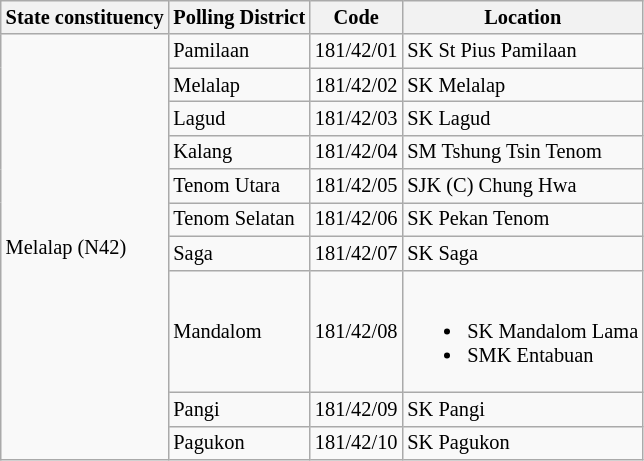<table class="wikitable sortable mw-collapsible" style="white-space:nowrap;font-size:85%">
<tr>
<th>State constituency</th>
<th>Polling District</th>
<th>Code</th>
<th>Location</th>
</tr>
<tr>
<td rowspan="10">Melalap (N42)</td>
<td>Pamilaan</td>
<td>181/42/01</td>
<td>SK St Pius Pamilaan</td>
</tr>
<tr>
<td>Melalap</td>
<td>181/42/02</td>
<td>SK Melalap</td>
</tr>
<tr>
<td>Lagud</td>
<td>181/42/03</td>
<td>SK Lagud</td>
</tr>
<tr>
<td>Kalang</td>
<td>181/42/04</td>
<td>SM Tshung Tsin Tenom</td>
</tr>
<tr>
<td>Tenom Utara</td>
<td>181/42/05</td>
<td>SJK (C) Chung Hwa</td>
</tr>
<tr>
<td>Tenom Selatan</td>
<td>181/42/06</td>
<td>SK Pekan Tenom</td>
</tr>
<tr>
<td>Saga</td>
<td>181/42/07</td>
<td>SK Saga</td>
</tr>
<tr>
<td>Mandalom</td>
<td>181/42/08</td>
<td><br><ul><li>SK Mandalom Lama</li><li>SMK Entabuan</li></ul></td>
</tr>
<tr>
<td>Pangi</td>
<td>181/42/09</td>
<td>SK Pangi</td>
</tr>
<tr>
<td>Pagukon</td>
<td>181/42/10</td>
<td>SK Pagukon</td>
</tr>
</table>
